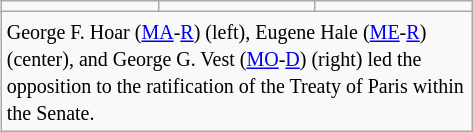<table class="wikitable" style="margin:0 0 1em 1em; width: 315px; float:right;">
<tr>
<td></td>
<td></td>
<td></td>
</tr>
<tr>
<td colspan=3><small>George F. Hoar (<a href='#'>MA</a>-<a href='#'>R</a>) (left), Eugene Hale (<a href='#'>ME</a>-<a href='#'>R</a>) (center), and George G. Vest (<a href='#'>MO</a>-<a href='#'>D</a>) (right) led the opposition to the ratification of the Treaty of Paris within the Senate.</small></td>
</tr>
</table>
